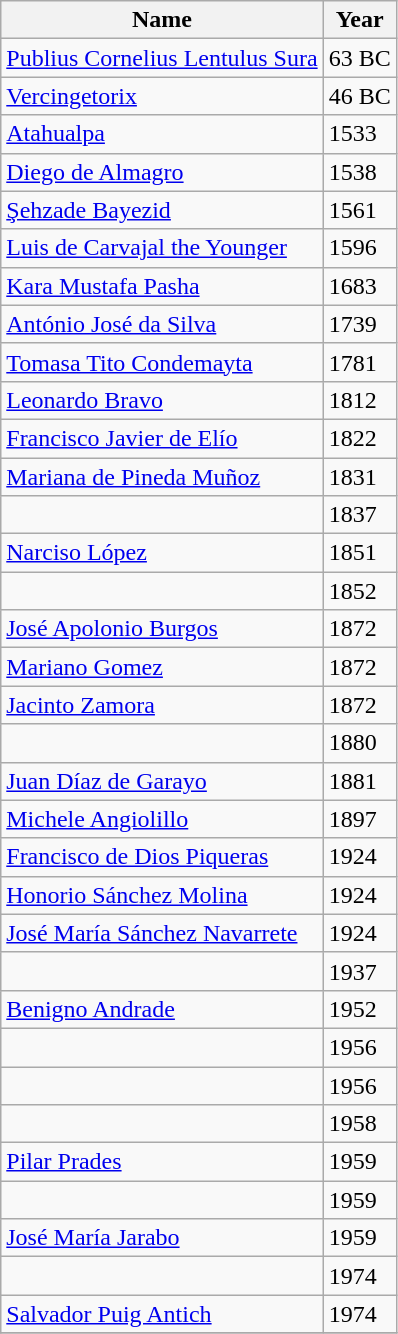<table class="wikitable sortable">
<tr>
<th scope="col">Name</th>
<th scope="col">Year</th>
</tr>
<tr>
<td><a href='#'>Publius Cornelius Lentulus Sura</a></td>
<td>63 BC</td>
</tr>
<tr>
<td><a href='#'>Vercingetorix</a></td>
<td>46 BC</td>
</tr>
<tr>
<td><a href='#'>Atahualpa</a></td>
<td>1533</td>
</tr>
<tr>
<td><a href='#'>Diego de Almagro</a></td>
<td>1538</td>
</tr>
<tr>
<td><a href='#'>Şehzade Bayezid</a></td>
<td>1561</td>
</tr>
<tr>
<td><a href='#'>Luis de Carvajal the Younger</a></td>
<td>1596</td>
</tr>
<tr>
<td><a href='#'>Kara Mustafa Pasha</a></td>
<td>1683</td>
</tr>
<tr>
<td><a href='#'>António José da Silva</a></td>
<td>1739</td>
</tr>
<tr>
<td><a href='#'>Tomasa Tito Condemayta</a></td>
<td>1781</td>
</tr>
<tr>
<td><a href='#'>Leonardo Bravo</a></td>
<td>1812</td>
</tr>
<tr>
<td><a href='#'>Francisco Javier de Elío</a></td>
<td>1822</td>
</tr>
<tr>
<td><a href='#'>Mariana de Pineda Muñoz</a></td>
<td>1831</td>
</tr>
<tr>
<td></td>
<td>1837</td>
</tr>
<tr>
<td><a href='#'>Narciso López</a></td>
<td>1851</td>
</tr>
<tr>
<td></td>
<td>1852</td>
</tr>
<tr>
<td><a href='#'>José Apolonio Burgos</a></td>
<td>1872</td>
</tr>
<tr>
<td><a href='#'>Mariano Gomez</a></td>
<td>1872</td>
</tr>
<tr>
<td><a href='#'>Jacinto Zamora</a></td>
<td>1872</td>
</tr>
<tr>
<td></td>
<td>1880</td>
</tr>
<tr>
<td><a href='#'>Juan Díaz de Garayo</a></td>
<td>1881</td>
</tr>
<tr>
<td><a href='#'>Michele Angiolillo</a></td>
<td>1897</td>
</tr>
<tr>
<td><a href='#'>Francisco de Dios Piqueras</a></td>
<td>1924</td>
</tr>
<tr>
<td><a href='#'>Honorio Sánchez Molina</a></td>
<td>1924</td>
</tr>
<tr>
<td><a href='#'>José María Sánchez Navarrete</a></td>
<td>1924</td>
</tr>
<tr>
<td></td>
<td>1937</td>
</tr>
<tr>
<td><a href='#'>Benigno Andrade</a></td>
<td>1952</td>
</tr>
<tr>
<td></td>
<td>1956</td>
</tr>
<tr>
<td></td>
<td>1956</td>
</tr>
<tr>
<td></td>
<td>1958</td>
</tr>
<tr>
<td><a href='#'>Pilar Prades</a></td>
<td>1959</td>
</tr>
<tr>
<td></td>
<td>1959</td>
</tr>
<tr>
<td><a href='#'>José María Jarabo</a></td>
<td>1959</td>
</tr>
<tr>
<td></td>
<td>1974</td>
</tr>
<tr>
<td><a href='#'>Salvador Puig Antich</a></td>
<td>1974</td>
</tr>
<tr>
</tr>
</table>
